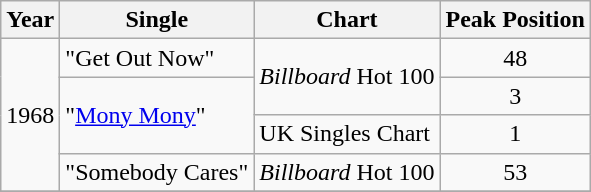<table class="wikitable">
<tr>
<th>Year</th>
<th>Single</th>
<th>Chart</th>
<th>Peak Position</th>
</tr>
<tr>
<td rowspan="4">1968</td>
<td rowspan="1">"Get Out Now"</td>
<td rowspan="2"><em>Billboard</em> Hot 100</td>
<td align="center">48</td>
</tr>
<tr>
<td rowspan="2">"<a href='#'>Mony Mony</a>"</td>
<td align="center">3</td>
</tr>
<tr>
<td rowspan="1">UK Singles Chart</td>
<td align="center">1</td>
</tr>
<tr>
<td rowspan="1">"Somebody Cares"</td>
<td rowspan="1"><em>Billboard</em> Hot 100</td>
<td align="center">53</td>
</tr>
<tr>
</tr>
</table>
